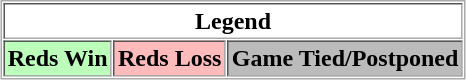<table align="center" border="1" cellpadding="2" cellspacing="1" style="border:1px solid #aaa">
<tr>
<th colspan="3">Legend</th>
</tr>
<tr>
<th bgcolor="bbffbb">Reds Win</th>
<th bgcolor="ffbbbb">Reds Loss</th>
<th bgcolor="bbbbbb">Game Tied/Postponed</th>
</tr>
</table>
